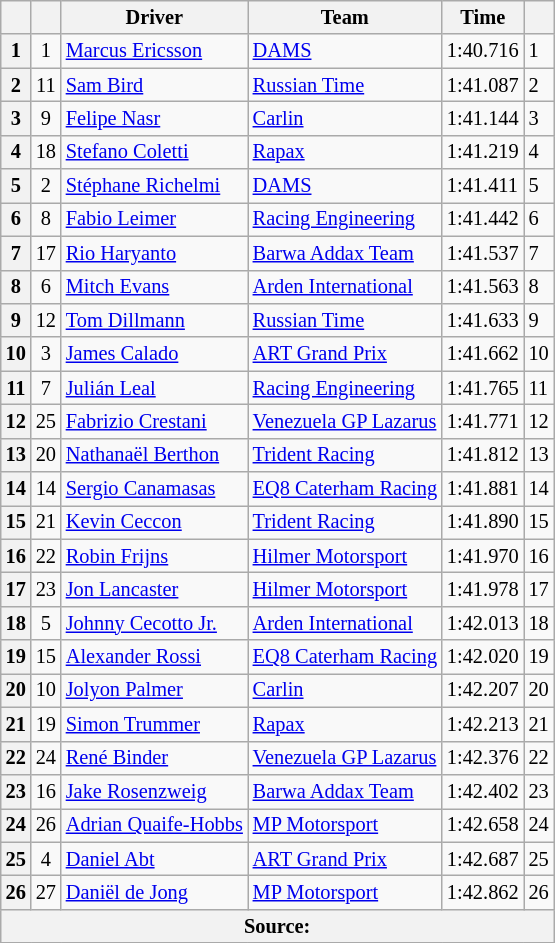<table class="wikitable" style="font-size:85%">
<tr>
<th></th>
<th></th>
<th>Driver</th>
<th>Team</th>
<th>Time</th>
<th></th>
</tr>
<tr>
<th>1</th>
<td align="center">1</td>
<td> <a href='#'>Marcus Ericsson</a></td>
<td><a href='#'>DAMS</a></td>
<td>1:40.716</td>
<td>1</td>
</tr>
<tr>
<th>2</th>
<td align="center">11</td>
<td> <a href='#'>Sam Bird</a></td>
<td><a href='#'>Russian Time</a></td>
<td>1:41.087</td>
<td>2</td>
</tr>
<tr>
<th>3</th>
<td align="center">9</td>
<td> <a href='#'>Felipe Nasr</a></td>
<td><a href='#'>Carlin</a></td>
<td>1:41.144</td>
<td>3</td>
</tr>
<tr>
<th>4</th>
<td align="center">18</td>
<td> <a href='#'>Stefano Coletti</a></td>
<td><a href='#'>Rapax</a></td>
<td>1:41.219</td>
<td>4</td>
</tr>
<tr>
<th>5</th>
<td align="center">2</td>
<td> <a href='#'>Stéphane Richelmi</a></td>
<td><a href='#'>DAMS</a></td>
<td>1:41.411</td>
<td>5</td>
</tr>
<tr>
<th>6</th>
<td align="center">8</td>
<td> <a href='#'>Fabio Leimer</a></td>
<td><a href='#'>Racing Engineering</a></td>
<td>1:41.442</td>
<td>6</td>
</tr>
<tr>
<th>7</th>
<td align="center">17</td>
<td> <a href='#'>Rio Haryanto</a></td>
<td><a href='#'>Barwa Addax Team</a></td>
<td>1:41.537</td>
<td>7</td>
</tr>
<tr>
<th>8</th>
<td align="center">6</td>
<td> <a href='#'>Mitch Evans</a></td>
<td><a href='#'>Arden International</a></td>
<td>1:41.563</td>
<td>8</td>
</tr>
<tr>
<th>9</th>
<td align="center">12</td>
<td> <a href='#'>Tom Dillmann</a></td>
<td><a href='#'>Russian Time</a></td>
<td>1:41.633</td>
<td>9</td>
</tr>
<tr>
<th>10</th>
<td align="center">3</td>
<td> <a href='#'>James Calado</a></td>
<td><a href='#'>ART Grand Prix</a></td>
<td>1:41.662</td>
<td>10</td>
</tr>
<tr>
<th>11</th>
<td align="center">7</td>
<td> <a href='#'>Julián Leal</a></td>
<td><a href='#'>Racing Engineering</a></td>
<td>1:41.765</td>
<td>11</td>
</tr>
<tr>
<th>12</th>
<td align="center">25</td>
<td> <a href='#'>Fabrizio Crestani</a></td>
<td><a href='#'>Venezuela GP Lazarus</a></td>
<td>1:41.771</td>
<td>12</td>
</tr>
<tr>
<th>13</th>
<td align="center">20</td>
<td> <a href='#'>Nathanaël Berthon</a></td>
<td><a href='#'>Trident Racing</a></td>
<td>1:41.812</td>
<td>13</td>
</tr>
<tr>
<th>14</th>
<td align="center">14</td>
<td> <a href='#'>Sergio Canamasas</a></td>
<td><a href='#'>EQ8 Caterham Racing</a></td>
<td>1:41.881</td>
<td>14</td>
</tr>
<tr>
<th>15</th>
<td align="center">21</td>
<td> <a href='#'>Kevin Ceccon</a></td>
<td><a href='#'>Trident Racing</a></td>
<td>1:41.890</td>
<td>15</td>
</tr>
<tr>
<th>16</th>
<td align="center">22</td>
<td> <a href='#'>Robin Frijns</a></td>
<td><a href='#'>Hilmer Motorsport</a></td>
<td>1:41.970</td>
<td>16</td>
</tr>
<tr>
<th>17</th>
<td align="center">23</td>
<td> <a href='#'>Jon Lancaster</a></td>
<td><a href='#'>Hilmer Motorsport</a></td>
<td>1:41.978</td>
<td>17</td>
</tr>
<tr>
<th>18</th>
<td align="center">5</td>
<td> <a href='#'>Johnny Cecotto Jr.</a></td>
<td><a href='#'>Arden International</a></td>
<td>1:42.013</td>
<td>18</td>
</tr>
<tr>
<th>19</th>
<td align="center">15</td>
<td> <a href='#'>Alexander Rossi</a></td>
<td><a href='#'>EQ8 Caterham Racing</a></td>
<td>1:42.020</td>
<td>19</td>
</tr>
<tr>
<th>20</th>
<td align="center">10</td>
<td> <a href='#'>Jolyon Palmer</a></td>
<td><a href='#'>Carlin</a></td>
<td>1:42.207</td>
<td>20</td>
</tr>
<tr>
<th>21</th>
<td align="center">19</td>
<td> <a href='#'>Simon Trummer</a></td>
<td><a href='#'>Rapax</a></td>
<td>1:42.213</td>
<td>21</td>
</tr>
<tr>
<th>22</th>
<td align="center">24</td>
<td> <a href='#'>René Binder</a></td>
<td><a href='#'>Venezuela GP Lazarus</a></td>
<td>1:42.376</td>
<td>22</td>
</tr>
<tr>
<th>23</th>
<td align="center">16</td>
<td> <a href='#'>Jake Rosenzweig</a></td>
<td><a href='#'>Barwa Addax Team</a></td>
<td>1:42.402</td>
<td>23</td>
</tr>
<tr>
<th>24</th>
<td align="center">26</td>
<td> <a href='#'>Adrian Quaife-Hobbs</a></td>
<td><a href='#'>MP Motorsport</a></td>
<td>1:42.658</td>
<td>24</td>
</tr>
<tr>
<th>25</th>
<td align="center">4</td>
<td> <a href='#'>Daniel Abt</a></td>
<td><a href='#'>ART Grand Prix</a></td>
<td>1:42.687</td>
<td>25</td>
</tr>
<tr>
<th>26</th>
<td align="center">27</td>
<td> <a href='#'>Daniël de Jong</a></td>
<td><a href='#'>MP Motorsport</a></td>
<td>1:42.862</td>
<td>26</td>
</tr>
<tr>
<th colspan="6">Source:</th>
</tr>
<tr>
</tr>
</table>
